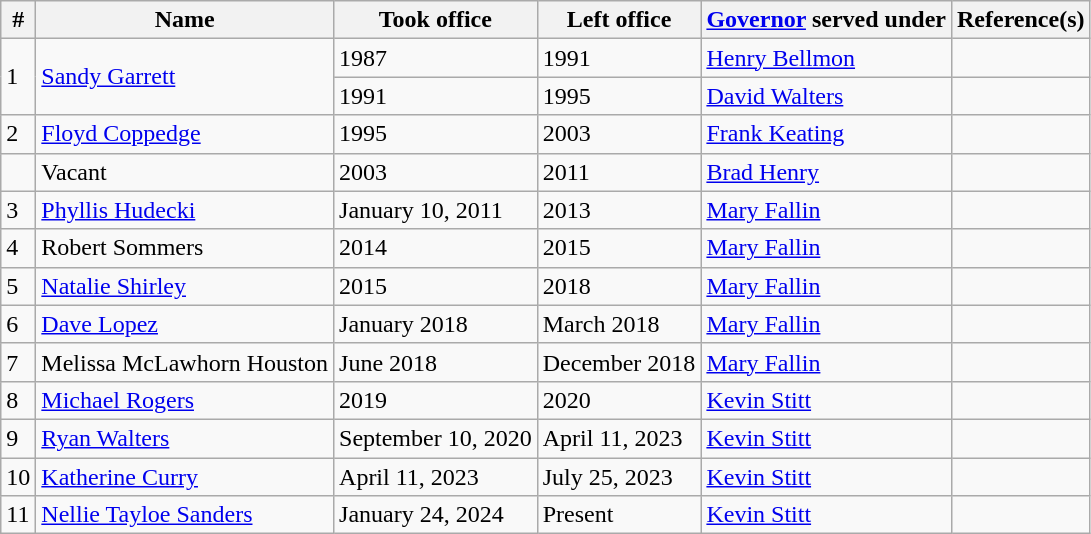<table class="wikitable">
<tr>
<th>#</th>
<th>Name</th>
<th>Took office</th>
<th>Left office</th>
<th><a href='#'>Governor</a> served under</th>
<th>Reference(s)</th>
</tr>
<tr>
<td rowspan=2>1</td>
<td rowspan=2><a href='#'>Sandy Garrett</a></td>
<td>1987</td>
<td>1991</td>
<td><a href='#'>Henry Bellmon</a></td>
<td></td>
</tr>
<tr>
<td>1991</td>
<td>1995</td>
<td><a href='#'>David Walters</a></td>
<td></td>
</tr>
<tr>
<td>2</td>
<td><a href='#'>Floyd Coppedge</a></td>
<td>1995</td>
<td>2003</td>
<td><a href='#'>Frank Keating</a></td>
<td></td>
</tr>
<tr>
<td></td>
<td>Vacant</td>
<td>2003</td>
<td>2011</td>
<td><a href='#'>Brad Henry</a></td>
<td></td>
</tr>
<tr>
<td>3</td>
<td><a href='#'>Phyllis Hudecki</a></td>
<td>January 10, 2011</td>
<td>2013</td>
<td><a href='#'>Mary Fallin</a></td>
<td></td>
</tr>
<tr>
<td>4</td>
<td>Robert Sommers</td>
<td>2014</td>
<td>2015</td>
<td><a href='#'>Mary Fallin</a></td>
<td></td>
</tr>
<tr>
<td>5</td>
<td><a href='#'>Natalie Shirley</a></td>
<td>2015</td>
<td>2018</td>
<td><a href='#'>Mary Fallin</a></td>
<td></td>
</tr>
<tr>
<td>6</td>
<td><a href='#'>Dave Lopez</a></td>
<td>January 2018</td>
<td>March 2018</td>
<td><a href='#'>Mary Fallin</a></td>
<td></td>
</tr>
<tr>
<td>7</td>
<td>Melissa McLawhorn Houston</td>
<td>June 2018</td>
<td>December 2018</td>
<td><a href='#'>Mary Fallin</a></td>
<td></td>
</tr>
<tr>
<td>8</td>
<td><a href='#'>Michael Rogers</a></td>
<td>2019</td>
<td>2020</td>
<td><a href='#'>Kevin Stitt</a></td>
<td></td>
</tr>
<tr>
<td>9</td>
<td><a href='#'>Ryan Walters</a></td>
<td>September 10, 2020</td>
<td>April 11, 2023</td>
<td><a href='#'>Kevin Stitt</a></td>
<td></td>
</tr>
<tr>
<td>10</td>
<td><a href='#'>Katherine Curry</a></td>
<td>April 11, 2023</td>
<td>July 25, 2023</td>
<td><a href='#'>Kevin Stitt</a></td>
<td></td>
</tr>
<tr>
<td>11</td>
<td><a href='#'>Nellie Tayloe Sanders</a></td>
<td>January 24, 2024</td>
<td>Present</td>
<td><a href='#'>Kevin Stitt</a></td>
<td></td>
</tr>
</table>
